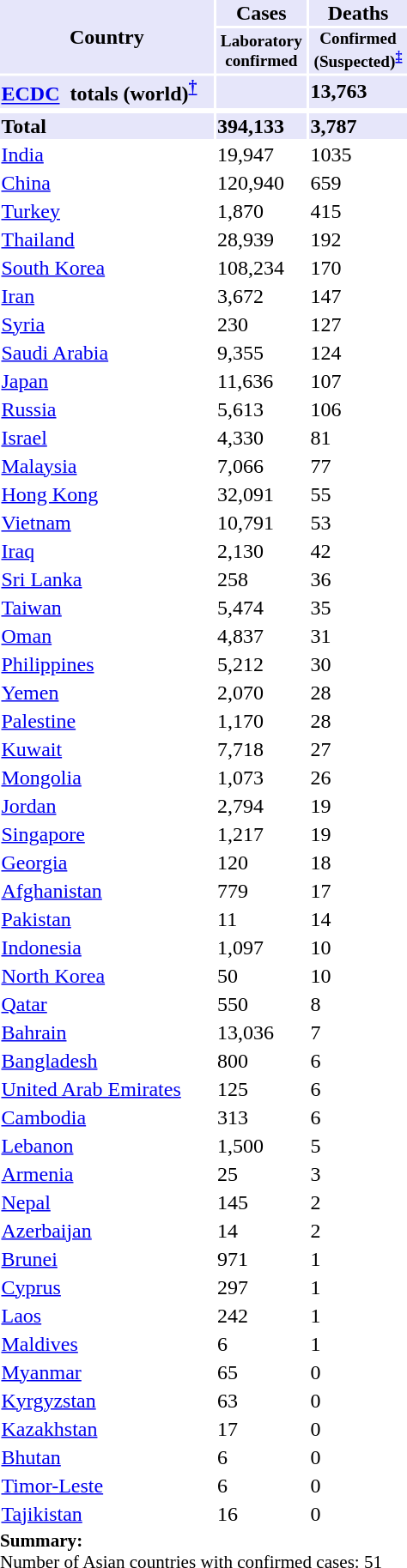<table class="toccolours" style="float:right; clear:right;margin: 0.5em 0 0.5em 1em; width:20em">
<tr style="background:lavender">
<th rowspan="2">Country</th>
<th>Cases</th>
<th>Deaths</th>
</tr>
<tr style="font-size:80%;background:lavender">
<th>Laboratory <br>confirmed</th>
<th>Confirmed<br>(Suspected)<sup><a href='#'>‡</a></sup></th>
</tr>
<tr>
<td style="background:lavender; font-weight:bold;"><a href='#'>ECDC</a>  totals (world)<sup><a href='#'>†</a></sup></td>
<td style="background:lavender; font-weight:bold;"></td>
<td style="background:lavender; font-weight:bold;">13,763</td>
</tr>
<tr>
</tr>
<tr style="font-weight:bold">
<td style="background:lavender;">Total</td>
<td style="background:lavender;">394,133</td>
<td style="background:lavender;">3,787</td>
</tr>
<tr>
<td style="text-align:left"><a href='#'>India</a></td>
<td>19,947</td>
<td>1035</td>
</tr>
<tr>
<td style="text-align:left"><a href='#'>China</a><br></td>
<td>120,940</td>
<td>659</td>
</tr>
<tr>
<td style="text-align:left"><a href='#'>Turkey</a></td>
<td>1,870</td>
<td>415</td>
</tr>
<tr>
<td style="text-align:left"><a href='#'>Thailand</a></td>
<td>28,939</td>
<td>192</td>
</tr>
<tr>
<td style="text-align:left"><a href='#'>South Korea</a></td>
<td>108,234</td>
<td>170</td>
</tr>
<tr>
<td style="text-align:left"><a href='#'>Iran</a></td>
<td>3,672</td>
<td>147</td>
</tr>
<tr>
<td style="text-align:left"><a href='#'>Syria</a></td>
<td>230</td>
<td>127</td>
</tr>
<tr>
<td style="text-align:left"><a href='#'>Saudi Arabia</a></td>
<td>9,355</td>
<td>124</td>
</tr>
<tr>
<td style="text-align:left"><a href='#'>Japan</a><br></td>
<td>11,636</td>
<td>107</td>
</tr>
<tr>
<td style="text-align:left"><a href='#'>Russia</a></td>
<td>5,613</td>
<td>106</td>
</tr>
<tr>
<td style="text-align:left"><a href='#'>Israel</a></td>
<td>4,330</td>
<td>81</td>
</tr>
<tr>
<td style="text-align:left"><a href='#'>Malaysia</a><br></td>
<td>7,066</td>
<td>77</td>
</tr>
<tr>
<td style="text-align:left"><a href='#'>Hong Kong</a><br></td>
<td>32,091</td>
<td>55</td>
</tr>
<tr>
<td style="text-align:left"><a href='#'>Vietnam</a></td>
<td>10,791</td>
<td>53</td>
</tr>
<tr>
<td style="text-align:left"><a href='#'>Iraq</a></td>
<td>2,130</td>
<td>42</td>
</tr>
<tr>
<td style="text-align:left"><a href='#'>Sri Lanka</a></td>
<td>258</td>
<td>36</td>
</tr>
<tr>
<td style="text-align:left"><a href='#'>Taiwan</a></td>
<td>5,474</td>
<td>35</td>
</tr>
<tr>
<td style="text-align:left"><a href='#'>Oman</a></td>
<td>4,837</td>
<td>31</td>
</tr>
<tr>
<td style="text-align:left"><a href='#'>Philippines</a></td>
<td>5,212</td>
<td>30</td>
</tr>
<tr>
<td style="text-align:left"><a href='#'>Yemen</a></td>
<td>2,070</td>
<td>28</td>
</tr>
<tr>
<td style="text-align:left"><a href='#'>Palestine</a></td>
<td>1,170</td>
<td>28</td>
</tr>
<tr>
<td style="text-align:left"><a href='#'>Kuwait</a></td>
<td>7,718</td>
<td>27</td>
</tr>
<tr>
<td style="text-align:left"><a href='#'>Mongolia</a></td>
<td>1,073</td>
<td>26</td>
</tr>
<tr>
<td style="text-align:left"><a href='#'>Jordan</a></td>
<td>2,794</td>
<td>19</td>
</tr>
<tr>
<td style="text-align:left"><a href='#'>Singapore</a></td>
<td>1,217</td>
<td>19</td>
</tr>
<tr>
<td style="text-align:left"><a href='#'>Georgia</a></td>
<td>120</td>
<td>18</td>
</tr>
<tr>
<td style="text-align:left"><a href='#'>Afghanistan</a></td>
<td>779</td>
<td>17</td>
</tr>
<tr>
<td style="text-align:left"><a href='#'>Pakistan</a></td>
<td>11</td>
<td>14</td>
</tr>
<tr>
<td style="text-align:left"><a href='#'>Indonesia</a></td>
<td>1,097</td>
<td>10</td>
</tr>
<tr>
<td style="text-align:left"><a href='#'>North Korea</a></td>
<td>50<br></td>
<td>10</td>
</tr>
<tr>
<td style="text-align:left"><a href='#'>Qatar</a></td>
<td>550</td>
<td>8</td>
</tr>
<tr>
<td style="text-align:left"><a href='#'>Bahrain</a></td>
<td>13,036</td>
<td>7</td>
</tr>
<tr>
<td style="text-align:left"><a href='#'>Bangladesh</a></td>
<td>800</td>
<td>6</td>
</tr>
<tr>
<td style="text-align:left"><a href='#'>United Arab Emirates</a></td>
<td>125</td>
<td>6</td>
</tr>
<tr>
<td style="text-align:left"><a href='#'>Cambodia</a></td>
<td>313</td>
<td>6</td>
</tr>
<tr>
<td style="text-align:left"><a href='#'>Lebanon</a></td>
<td>1,500</td>
<td>5</td>
</tr>
<tr>
<td style="text-align:left"><a href='#'>Armenia</a></td>
<td>25</td>
<td>3</td>
</tr>
<tr>
<td style="text-align:left"><a href='#'>Nepal</a></td>
<td>145</td>
<td>2</td>
</tr>
<tr>
<td style="text-align:left"><a href='#'>Azerbaijan</a></td>
<td>14</td>
<td>2</td>
</tr>
<tr>
<td style="text-align:left"><a href='#'>Brunei</a></td>
<td>971</td>
<td>1</td>
</tr>
<tr>
<td style="text-align:left"><a href='#'>Cyprus</a></td>
<td>297</td>
<td>1</td>
</tr>
<tr>
<td style="text-align:left"><a href='#'>Laos</a></td>
<td>242</td>
<td>1</td>
</tr>
<tr>
<td style="text-align:left"><a href='#'>Maldives</a></td>
<td>6</td>
<td>1</td>
</tr>
<tr>
<td style="text-align:left"><a href='#'>Myanmar</a></td>
<td>65</td>
<td>0</td>
</tr>
<tr>
<td style="text-align:left"><a href='#'>Kyrgyzstan</a></td>
<td>63</td>
<td>0</td>
</tr>
<tr>
<td style="text-align:left"><a href='#'>Kazakhstan</a></td>
<td>17</td>
<td>0</td>
</tr>
<tr>
<td style="text-align:left"><a href='#'>Bhutan</a></td>
<td>6</td>
<td>0</td>
</tr>
<tr>
<td style="text-align:left"><a href='#'>Timor-Leste</a></td>
<td>6</td>
<td>0</td>
</tr>
<tr>
<td style="text-align:left"><a href='#'>Tajikistan</a></td>
<td>16</td>
<td>0</td>
</tr>
<tr>
<td colspan="3" style="padding: 0; margin: 0;font-size:88%;text-align:left;"><strong>Summary:</strong><br>Number of Asian countries with confirmed cases: 51</td>
</tr>
</table>
